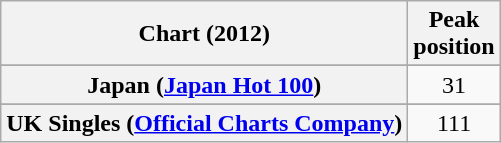<table class="wikitable sortable plainrowheaders" style="text-align:center">
<tr>
<th>Chart (2012)</th>
<th>Peak<br>position</th>
</tr>
<tr>
</tr>
<tr>
<th scope="row">Japan (<a href='#'>Japan Hot 100</a>)</th>
<td style="text-align:center;">31</td>
</tr>
<tr>
</tr>
<tr>
</tr>
<tr>
<th scope="row">UK Singles (<a href='#'>Official Charts Company</a>)</th>
<td>111</td>
</tr>
</table>
